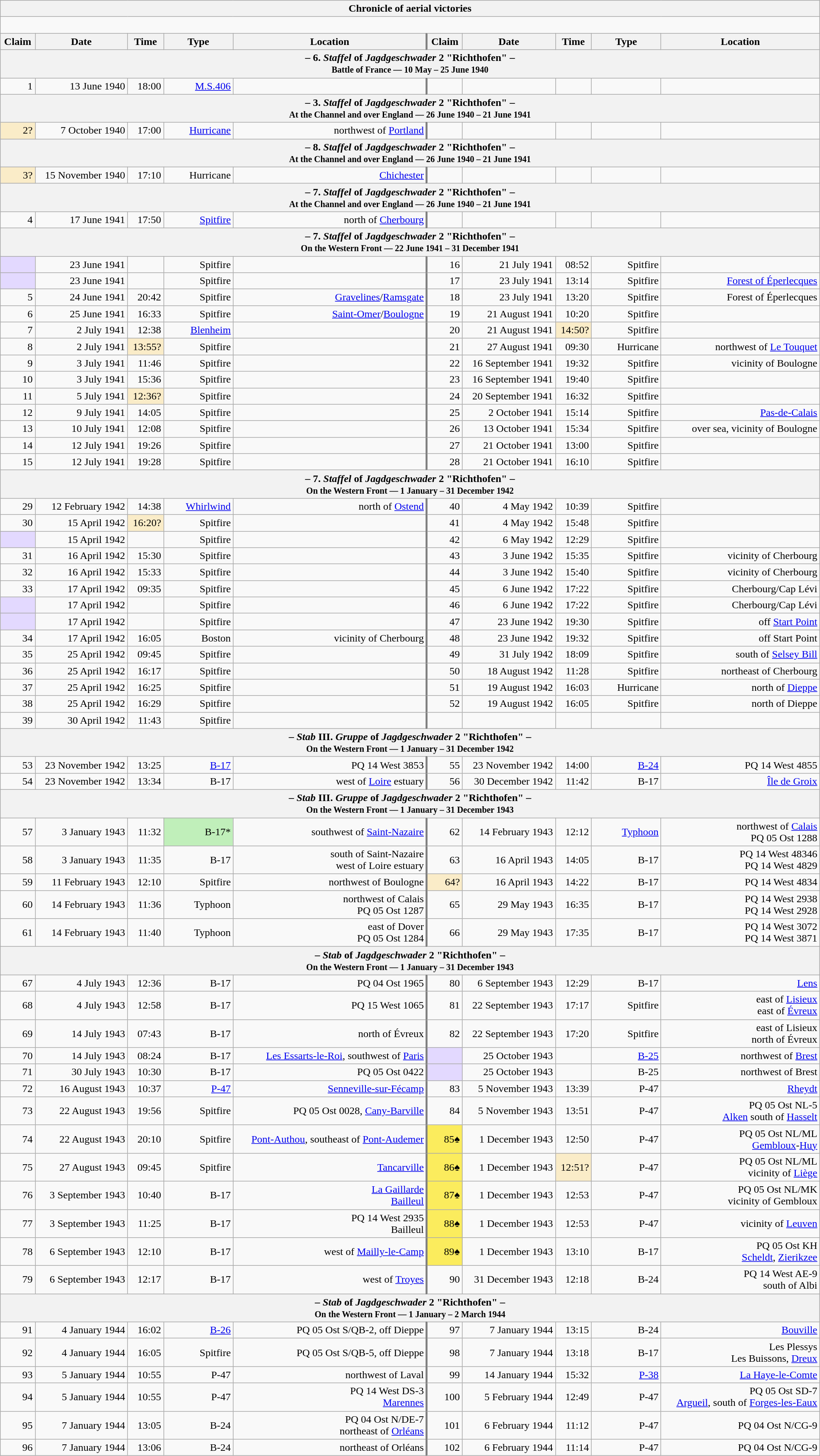<table class="wikitable plainrowheaders collapsible" style="margin-left: auto; margin-right: auto; border: none; text-align:right; width: 100%;">
<tr>
<th colspan="10">Chronicle of aerial victories</th>
</tr>
<tr>
<td colspan="10" style="text-align: left;"><br>


</td>
</tr>
<tr>
<th scope="col">Claim</th>
<th scope="col">Date</th>
<th scope="col">Time</th>
<th scope="col" width="100px">Type</th>
<th scope="col">Location</th>
<th scope="col" style="border-left: 3px solid grey;">Claim</th>
<th scope="col">Date</th>
<th scope="col">Time</th>
<th scope="col" width="100px">Type</th>
<th scope="col">Location</th>
</tr>
<tr>
<th colspan="10">– 6. <em>Staffel</em> of <em>Jagdgeschwader</em> 2 "Richthofen" –<br><small>Battle of France — 10 May – 25 June 1940</small></th>
</tr>
<tr>
<td>1</td>
<td>13 June 1940</td>
<td>18:00</td>
<td><a href='#'>M.S.406</a></td>
<td></td>
<td style="border-left: 3px solid grey;"></td>
<td></td>
<td></td>
<td></td>
<td></td>
</tr>
<tr>
<th colspan="10">– 3. <em>Staffel</em> of <em>Jagdgeschwader</em> 2 "Richthofen" –<br><small>At the Channel and over England — 26 June 1940 – 21 June 1941</small></th>
</tr>
<tr>
<td style="background:#faecc8">2?</td>
<td>7 October 1940</td>
<td>17:00</td>
<td><a href='#'>Hurricane</a></td>
<td>northwest of <a href='#'>Portland</a></td>
<td style="border-left: 3px solid grey;"></td>
<td></td>
<td></td>
<td></td>
<td></td>
</tr>
<tr>
<th colspan="10">– 8. <em>Staffel</em> of <em>Jagdgeschwader</em> 2 "Richthofen" –<br><small>At the Channel and over England — 26 June 1940 – 21 June 1941</small></th>
</tr>
<tr>
<td style="background:#faecc8">3?</td>
<td>15 November 1940</td>
<td>17:10</td>
<td>Hurricane</td>
<td><a href='#'>Chichester</a></td>
<td style="border-left: 3px solid grey;"></td>
<td></td>
<td></td>
<td></td>
<td></td>
</tr>
<tr>
<th colspan="10">– 7. <em>Staffel</em> of <em>Jagdgeschwader</em> 2 "Richthofen" –<br><small>At the Channel and over England — 26 June 1940 – 21 June 1941</small></th>
</tr>
<tr>
<td>4</td>
<td>17 June 1941</td>
<td>17:50</td>
<td><a href='#'>Spitfire</a></td>
<td>north of <a href='#'>Cherbourg</a></td>
<td style="border-left: 3px solid grey;"></td>
<td></td>
<td></td>
<td></td>
<td></td>
</tr>
<tr>
<th colspan="10">– 7. <em>Staffel</em> of <em>Jagdgeschwader</em> 2 "Richthofen" –<br><small>On the Western Front — 22 June 1941 – 31 December 1941</small></th>
</tr>
<tr>
<td style="background:#e3d9ff;"></td>
<td>23 June 1941</td>
<td></td>
<td>Spitfire</td>
<td></td>
<td style="border-left: 3px solid grey;">16</td>
<td>21 July 1941</td>
<td>08:52</td>
<td>Spitfire</td>
<td></td>
</tr>
<tr>
<td style="background:#e3d9ff;"></td>
<td>23 June 1941</td>
<td></td>
<td>Spitfire</td>
<td></td>
<td style="border-left: 3px solid grey;">17</td>
<td>23 July 1941</td>
<td>13:14</td>
<td>Spitfire</td>
<td><a href='#'>Forest of Éperlecques</a></td>
</tr>
<tr>
<td>5</td>
<td>24 June 1941</td>
<td>20:42</td>
<td>Spitfire</td>
<td><a href='#'>Gravelines</a>/<a href='#'>Ramsgate</a></td>
<td style="border-left: 3px solid grey;">18</td>
<td>23 July 1941</td>
<td>13:20</td>
<td>Spitfire</td>
<td>Forest of Éperlecques</td>
</tr>
<tr>
<td>6</td>
<td>25 June 1941</td>
<td>16:33</td>
<td>Spitfire</td>
<td><a href='#'>Saint-Omer</a>/<a href='#'>Boulogne</a></td>
<td style="border-left: 3px solid grey;">19</td>
<td>21 August 1941</td>
<td>10:20</td>
<td>Spitfire</td>
<td></td>
</tr>
<tr>
<td>7</td>
<td>2 July 1941</td>
<td>12:38</td>
<td><a href='#'>Blenheim</a></td>
<td></td>
<td style="border-left: 3px solid grey;">20</td>
<td>21 August 1941</td>
<td style="background:#faecc8">14:50?</td>
<td>Spitfire</td>
<td></td>
</tr>
<tr>
<td>8</td>
<td>2 July 1941</td>
<td style="background:#faecc8">13:55?</td>
<td>Spitfire</td>
<td></td>
<td style="border-left: 3px solid grey;">21</td>
<td>27 August 1941</td>
<td>09:30</td>
<td>Hurricane</td>
<td>northwest of <a href='#'>Le Touquet</a></td>
</tr>
<tr>
<td>9</td>
<td>3 July 1941</td>
<td>11:46</td>
<td>Spitfire</td>
<td></td>
<td style="border-left: 3px solid grey;">22</td>
<td>16 September 1941</td>
<td>19:32</td>
<td>Spitfire</td>
<td>vicinity of Boulogne</td>
</tr>
<tr>
<td>10</td>
<td>3 July 1941</td>
<td>15:36</td>
<td>Spitfire</td>
<td></td>
<td style="border-left: 3px solid grey;">23</td>
<td>16 September 1941</td>
<td>19:40</td>
<td>Spitfire</td>
<td></td>
</tr>
<tr>
<td>11</td>
<td>5 July 1941</td>
<td style="background:#faecc8">12:36?</td>
<td>Spitfire</td>
<td></td>
<td style="border-left: 3px solid grey;">24</td>
<td>20 September 1941</td>
<td>16:32</td>
<td>Spitfire</td>
<td></td>
</tr>
<tr>
<td>12</td>
<td>9 July 1941</td>
<td>14:05</td>
<td>Spitfire</td>
<td></td>
<td style="border-left: 3px solid grey;">25</td>
<td>2 October 1941</td>
<td>15:14</td>
<td>Spitfire</td>
<td><a href='#'>Pas-de-Calais</a></td>
</tr>
<tr>
<td>13</td>
<td>10 July 1941</td>
<td>12:08</td>
<td>Spitfire</td>
<td></td>
<td style="border-left: 3px solid grey;">26</td>
<td>13 October 1941</td>
<td>15:34</td>
<td>Spitfire</td>
<td>over sea, vicinity of Boulogne</td>
</tr>
<tr>
<td>14</td>
<td>12 July 1941</td>
<td>19:26</td>
<td>Spitfire</td>
<td></td>
<td style="border-left: 3px solid grey;">27</td>
<td>21 October 1941</td>
<td>13:00</td>
<td>Spitfire</td>
<td></td>
</tr>
<tr>
<td>15</td>
<td>12 July 1941</td>
<td>19:28</td>
<td>Spitfire</td>
<td></td>
<td style="border-left: 3px solid grey;">28</td>
<td>21 October 1941</td>
<td>16:10</td>
<td>Spitfire</td>
<td></td>
</tr>
<tr>
<th colspan="10">– 7. <em>Staffel</em> of <em>Jagdgeschwader</em> 2 "Richthofen" –<br><small>On the Western Front — 1 January – 31 December 1942</small></th>
</tr>
<tr>
<td>29</td>
<td>12 February 1942</td>
<td>14:38</td>
<td><a href='#'>Whirlwind</a></td>
<td>north of <a href='#'>Ostend</a></td>
<td style="border-left: 3px solid grey;">40</td>
<td>4 May 1942</td>
<td>10:39</td>
<td>Spitfire</td>
<td></td>
</tr>
<tr>
<td>30</td>
<td>15 April 1942</td>
<td style="background:#faecc8">16:20?</td>
<td>Spitfire</td>
<td></td>
<td style="border-left: 3px solid grey;">41</td>
<td>4 May 1942</td>
<td>15:48</td>
<td>Spitfire</td>
<td></td>
</tr>
<tr>
<td style="background:#e3d9ff;"></td>
<td>15 April 1942</td>
<td></td>
<td>Spitfire</td>
<td></td>
<td style="border-left: 3px solid grey;">42</td>
<td>6 May 1942</td>
<td>12:29</td>
<td>Spitfire</td>
<td></td>
</tr>
<tr>
<td>31</td>
<td>16 April 1942</td>
<td>15:30</td>
<td>Spitfire</td>
<td></td>
<td style="border-left: 3px solid grey;">43</td>
<td>3 June 1942</td>
<td>15:35</td>
<td>Spitfire</td>
<td>vicinity of Cherbourg</td>
</tr>
<tr>
<td>32</td>
<td>16 April 1942</td>
<td>15:33</td>
<td>Spitfire</td>
<td></td>
<td style="border-left: 3px solid grey;">44</td>
<td>3 June 1942</td>
<td>15:40</td>
<td>Spitfire</td>
<td>vicinity of Cherbourg</td>
</tr>
<tr>
<td>33</td>
<td>17 April 1942</td>
<td>09:35</td>
<td>Spitfire</td>
<td></td>
<td style="border-left: 3px solid grey;">45</td>
<td>6 June 1942</td>
<td>17:22</td>
<td>Spitfire</td>
<td>Cherbourg/Cap Lévi</td>
</tr>
<tr>
<td style="background:#e3d9ff;"></td>
<td>17 April 1942</td>
<td></td>
<td>Spitfire</td>
<td></td>
<td style="border-left: 3px solid grey;">46</td>
<td>6 June 1942</td>
<td>17:22</td>
<td>Spitfire</td>
<td>Cherbourg/Cap Lévi</td>
</tr>
<tr>
<td style="background:#e3d9ff;"></td>
<td>17 April 1942</td>
<td></td>
<td>Spitfire</td>
<td></td>
<td style="border-left: 3px solid grey;">47</td>
<td>23 June 1942</td>
<td>19:30</td>
<td>Spitfire</td>
<td>off <a href='#'>Start Point</a></td>
</tr>
<tr>
<td>34</td>
<td>17 April 1942</td>
<td>16:05</td>
<td>Boston</td>
<td>vicinity of Cherbourg</td>
<td style="border-left: 3px solid grey;">48</td>
<td>23 June 1942</td>
<td>19:32</td>
<td>Spitfire</td>
<td>off Start Point</td>
</tr>
<tr>
<td>35</td>
<td>25 April 1942</td>
<td>09:45</td>
<td>Spitfire</td>
<td></td>
<td style="border-left: 3px solid grey;">49</td>
<td>31 July 1942</td>
<td>18:09</td>
<td>Spitfire</td>
<td>south of <a href='#'>Selsey Bill</a></td>
</tr>
<tr>
<td>36</td>
<td>25 April 1942</td>
<td>16:17</td>
<td>Spitfire</td>
<td></td>
<td style="border-left: 3px solid grey;">50</td>
<td>18 August 1942</td>
<td>11:28</td>
<td>Spitfire</td>
<td> northeast of Cherbourg</td>
</tr>
<tr>
<td>37</td>
<td>25 April 1942</td>
<td>16:25</td>
<td>Spitfire</td>
<td></td>
<td style="border-left: 3px solid grey;">51</td>
<td>19 August 1942</td>
<td>16:03</td>
<td>Hurricane</td>
<td> north of <a href='#'>Dieppe</a></td>
</tr>
<tr>
<td>38</td>
<td>25 April 1942</td>
<td>16:29</td>
<td>Spitfire</td>
<td></td>
<td style="border-left: 3px solid grey;">52</td>
<td>19 August 1942</td>
<td>16:05</td>
<td>Spitfire</td>
<td> north of Dieppe</td>
</tr>
<tr>
<td>39</td>
<td>30 April 1942</td>
<td>11:43</td>
<td>Spitfire</td>
<td></td>
<td style="border-left: 3px solid grey;"></td>
<td></td>
<td></td>
<td></td>
<td></td>
</tr>
<tr>
<th colspan="10">– <em>Stab</em> III. <em>Gruppe</em> of <em>Jagdgeschwader</em> 2 "Richthofen" –<br><small>On the Western Front — 1 January – 31 December 1942</small></th>
</tr>
<tr>
<td>53</td>
<td>23 November 1942</td>
<td>13:25</td>
<td><a href='#'>B-17</a></td>
<td>PQ 14 West 3853</td>
<td style="border-left: 3px solid grey;">55</td>
<td>23 November 1942</td>
<td>14:00</td>
<td><a href='#'>B-24</a></td>
<td>PQ 14 West 4855</td>
</tr>
<tr>
<td>54</td>
<td>23 November 1942</td>
<td>13:34</td>
<td>B-17</td>
<td>west of <a href='#'>Loire</a> estuary</td>
<td style="border-left: 3px solid grey;">56</td>
<td>30 December 1942</td>
<td>11:42</td>
<td>B-17</td>
<td><a href='#'>Île de Groix</a></td>
</tr>
<tr>
<th colspan="10">– <em>Stab</em> III. <em>Gruppe</em> of <em>Jagdgeschwader</em> 2 "Richthofen" –<br><small>On the Western Front — 1 January – 31 December 1943</small></th>
</tr>
<tr>
<td>57</td>
<td>3 January 1943</td>
<td>11:32</td>
<td style="background:#C0EFBA">B-17*</td>
<td> southwest of <a href='#'>Saint-Nazaire</a></td>
<td style="border-left: 3px solid grey;">62</td>
<td>14 February 1943</td>
<td>12:12</td>
<td><a href='#'>Typhoon</a></td>
<td> northwest of <a href='#'>Calais</a><br>PQ 05 Ost 1288</td>
</tr>
<tr>
<td>58</td>
<td>3 January 1943</td>
<td>11:35</td>
<td>B-17</td>
<td> south of Saint-Nazaire<br> west of Loire estuary</td>
<td style="border-left: 3px solid grey;">63</td>
<td>16 April 1943</td>
<td>14:05</td>
<td>B-17</td>
<td>PQ 14 West 48346<br>PQ 14 West 4829</td>
</tr>
<tr>
<td>59</td>
<td>11 February 1943</td>
<td>12:10</td>
<td>Spitfire</td>
<td> northwest of Boulogne</td>
<td style="border-left: 3px solid grey; background:#faecc8">64?</td>
<td>16 April 1943</td>
<td>14:22</td>
<td>B-17</td>
<td>PQ 14 West 4834</td>
</tr>
<tr>
<td>60</td>
<td>14 February 1943</td>
<td>11:36</td>
<td>Typhoon</td>
<td> northwest of Calais<br>PQ 05 Ost 1287</td>
<td style="border-left: 3px solid grey;">65</td>
<td>29 May 1943</td>
<td>16:35</td>
<td>B-17</td>
<td>PQ 14 West 2938<br>PQ 14 West 2928</td>
</tr>
<tr>
<td>61</td>
<td>14 February 1943</td>
<td>11:40</td>
<td>Typhoon</td>
<td> east of Dover<br>PQ 05 Ost 1284</td>
<td style="border-left: 3px solid grey;">66</td>
<td>29 May 1943</td>
<td>17:35</td>
<td>B-17</td>
<td>PQ 14 West 3072<br>PQ 14 West 3871</td>
</tr>
<tr>
<th colspan="10">– <em>Stab</em> of <em>Jagdgeschwader</em> 2 "Richthofen" –<br><small>On the Western Front — 1 January – 31 December 1943</small></th>
</tr>
<tr>
<td>67</td>
<td>4 July 1943</td>
<td>12:36</td>
<td>B-17</td>
<td>PQ 04 Ost 1965</td>
<td style="border-left: 3px solid grey;">80</td>
<td>6 September 1943</td>
<td>12:29</td>
<td>B-17</td>
<td><a href='#'>Lens</a></td>
</tr>
<tr>
<td>68</td>
<td>4 July 1943</td>
<td>12:58</td>
<td>B-17</td>
<td>PQ 15 West 1065</td>
<td style="border-left: 3px solid grey;">81</td>
<td>22 September 1943</td>
<td>17:17</td>
<td>Spitfire</td>
<td>east of <a href='#'>Lisieux</a><br>east of <a href='#'>Évreux</a></td>
</tr>
<tr>
<td>69</td>
<td>14 July 1943</td>
<td>07:43</td>
<td>B-17</td>
<td> north of Évreux</td>
<td style="border-left: 3px solid grey;">82</td>
<td>22 September 1943</td>
<td>17:20</td>
<td>Spitfire</td>
<td>east of Lisieux<br>north of Évreux</td>
</tr>
<tr>
<td>70</td>
<td>14 July 1943</td>
<td>08:24</td>
<td>B-17</td>
<td><a href='#'>Les Essarts-le-Roi</a>, southwest of <a href='#'>Paris</a></td>
<td style="border-left: 3px solid grey; background:#e3d9ff;"></td>
<td>25 October 1943</td>
<td></td>
<td><a href='#'>B-25</a></td>
<td>northwest of <a href='#'>Brest</a></td>
</tr>
<tr>
<td>71</td>
<td>30 July 1943</td>
<td>10:30</td>
<td>B-17</td>
<td>PQ 05 Ost 0422</td>
<td style="border-left: 3px solid grey; background:#e3d9ff;"></td>
<td>25 October 1943</td>
<td></td>
<td>B-25</td>
<td>northwest of Brest</td>
</tr>
<tr>
<td>72</td>
<td>16 August 1943</td>
<td>10:37</td>
<td><a href='#'>P-47</a></td>
<td><a href='#'>Senneville-sur-Fécamp</a></td>
<td style="border-left: 3px solid grey;">83</td>
<td>5 November 1943</td>
<td>13:39</td>
<td>P-47</td>
<td><a href='#'>Rheydt</a></td>
</tr>
<tr>
<td>73</td>
<td>22 August 1943</td>
<td>19:56</td>
<td>Spitfire</td>
<td>PQ 05 Ost 0028, <a href='#'>Cany-Barville</a></td>
<td style="border-left: 3px solid grey;">84</td>
<td>5 November 1943</td>
<td>13:51</td>
<td>P-47</td>
<td>PQ 05 Ost NL-5<br><a href='#'>Alken</a> south of <a href='#'>Hasselt</a></td>
</tr>
<tr>
<td>74</td>
<td>22 August 1943</td>
<td>20:10</td>
<td>Spitfire</td>
<td><a href='#'>Pont-Authou</a>, southeast of <a href='#'>Pont-Audemer</a></td>
<td style="border-left: 3px solid grey; background:#fbec5d;">85♠</td>
<td>1 December 1943</td>
<td>12:50</td>
<td>P-47</td>
<td>PQ 05 Ost NL/ML<br><a href='#'>Gembloux</a>-<a href='#'>Huy</a></td>
</tr>
<tr>
<td>75</td>
<td>27 August 1943</td>
<td>09:45</td>
<td>Spitfire</td>
<td><a href='#'>Tancarville</a></td>
<td style="border-left: 3px solid grey; background:#fbec5d;">86♠</td>
<td>1 December 1943</td>
<td style="background:#faecc8">12:51?</td>
<td>P-47</td>
<td>PQ 05 Ost NL/ML<br>vicinity of <a href='#'>Liège</a></td>
</tr>
<tr>
<td>76</td>
<td>3 September 1943</td>
<td>10:40</td>
<td>B-17</td>
<td><a href='#'>La Gaillarde</a><br><a href='#'>Bailleul</a></td>
<td style="border-left: 3px solid grey; background:#fbec5d;">87♠</td>
<td>1 December 1943</td>
<td>12:53</td>
<td>P-47</td>
<td>PQ 05 Ost NL/MK<br>vicinity of Gembloux</td>
</tr>
<tr>
<td>77</td>
<td>3 September 1943</td>
<td>11:25</td>
<td>B-17</td>
<td>PQ 14 West 2935<br>Bailleul</td>
<td style="border-left: 3px solid grey; background:#fbec5d;">88♠<br></td>
<td>1 December 1943</td>
<td>12:53</td>
<td>P-47</td>
<td>vicinity of <a href='#'>Leuven</a></td>
</tr>
<tr>
<td>78</td>
<td>6 September 1943</td>
<td>12:10</td>
<td>B-17</td>
<td> west of <a href='#'>Mailly-le-Camp</a></td>
<td style="border-left: 3px solid grey; background:#fbec5d;">89♠</td>
<td>1 December 1943</td>
<td>13:10</td>
<td>B-17</td>
<td>PQ 05 Ost KH<br><a href='#'>Scheldt</a>, <a href='#'>Zierikzee</a></td>
</tr>
<tr>
<td>79</td>
<td>6 September 1943</td>
<td>12:17</td>
<td>B-17</td>
<td> west of <a href='#'>Troyes</a></td>
<td style="border-left: 3px solid grey;">90</td>
<td>31 December 1943</td>
<td>12:18</td>
<td>B-24</td>
<td>PQ 14 West AE-9<br>south of Albi</td>
</tr>
<tr>
<th colspan="10">– <em>Stab</em> of <em>Jagdgeschwader</em> 2 "Richthofen" –<br><small>On the Western Front — 1 January – 2 March 1944</small></th>
</tr>
<tr>
<td>91</td>
<td>4 January 1944</td>
<td>16:02</td>
<td><a href='#'>B-26</a></td>
<td>PQ 05 Ost S/QB-2, off Dieppe</td>
<td style="border-left: 3px solid grey;">97</td>
<td>7 January 1944</td>
<td>13:15</td>
<td>B-24</td>
<td><a href='#'>Bouville</a></td>
</tr>
<tr>
<td>92</td>
<td>4 January 1944</td>
<td>16:05</td>
<td>Spitfire</td>
<td>PQ 05 Ost S/QB-5, off Dieppe</td>
<td style="border-left: 3px solid grey;">98</td>
<td>7 January 1944</td>
<td>13:18</td>
<td>B-17</td>
<td>Les Plessys<br>Les Buissons, <a href='#'>Dreux</a></td>
</tr>
<tr>
<td>93</td>
<td>5 January 1944</td>
<td>10:55</td>
<td>P-47</td>
<td>northwest of Laval</td>
<td style="border-left: 3px solid grey;">99</td>
<td>14 January 1944</td>
<td>15:32</td>
<td><a href='#'>P-38</a></td>
<td><a href='#'>La Haye-le-Comte</a></td>
</tr>
<tr>
<td>94</td>
<td>5 January 1944</td>
<td>10:55</td>
<td>P-47</td>
<td>PQ 14 West DS-3<br><a href='#'>Marennes</a></td>
<td style="border-left: 3px solid grey;">100</td>
<td>5 February 1944</td>
<td>12:49</td>
<td>P-47</td>
<td>PQ 05 Ost SD-7<br><a href='#'>Argueil</a>, south of <a href='#'>Forges-les-Eaux</a></td>
</tr>
<tr>
<td>95</td>
<td>7 January 1944</td>
<td>13:05</td>
<td>B-24</td>
<td>PQ 04 Ost N/DE-7<br>northeast of <a href='#'>Orléans</a></td>
<td style="border-left: 3px solid grey;">101</td>
<td>6 February 1944</td>
<td>11:12</td>
<td>P-47</td>
<td>PQ 04 Ost N/CG-9</td>
</tr>
<tr>
<td>96</td>
<td>7 January 1944</td>
<td>13:06</td>
<td>B-24</td>
<td>northeast of Orléans</td>
<td style="border-left: 3px solid grey;">102</td>
<td>6 February 1944</td>
<td>11:14</td>
<td>P-47</td>
<td>PQ 04 Ost N/CG-9</td>
</tr>
</table>
